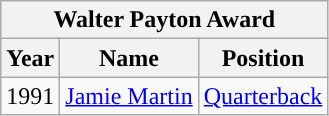<table class="wikitable">
<tr align="center">
<th colspan=5>Walter Payton Award</th>
</tr>
<tr>
<th>Year</th>
<th>Name</th>
<th>Position</th>
</tr>
<tr align="center" bgcolor="">
<td>1991</td>
<td><a href='#'>Jamie Martin</a></td>
<td><a href='#'>Quarterback</a></td>
</tr>
</table>
